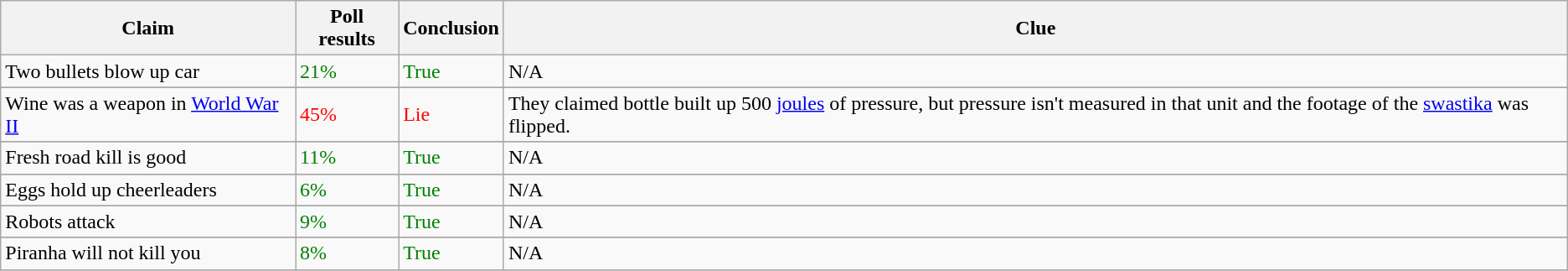<table class="wikitable">
<tr>
<th>Claim</th>
<th>Poll results</th>
<th>Conclusion</th>
<th>Clue</th>
</tr>
<tr>
<td>Two bullets blow up car</td>
<td style="color:green">21%</td>
<td style="color:green">True</td>
<td>N/A</td>
</tr>
<tr>
</tr>
<tr>
<td>Wine was a weapon in <a href='#'>World War II</a></td>
<td style="color:red">45%</td>
<td style="color:red">Lie</td>
<td>They claimed bottle built up 500 <a href='#'>joules</a> of pressure, but pressure isn't measured in that unit and the footage of the <a href='#'>swastika</a> was flipped.</td>
</tr>
<tr>
</tr>
<tr>
<td>Fresh road kill is good</td>
<td style="color:green">11%</td>
<td style="color:green">True</td>
<td>N/A</td>
</tr>
<tr>
</tr>
<tr>
<td>Eggs hold up cheerleaders</td>
<td style="color:green">6%</td>
<td style="color:green">True</td>
<td>N/A</td>
</tr>
<tr>
</tr>
<tr>
<td>Robots attack</td>
<td style="color:green">9%</td>
<td style="color:green">True</td>
<td>N/A</td>
</tr>
<tr>
</tr>
<tr>
<td>Piranha will not kill you</td>
<td style="color:green">8%</td>
<td style="color:green">True</td>
<td>N/A</td>
</tr>
<tr>
</tr>
</table>
